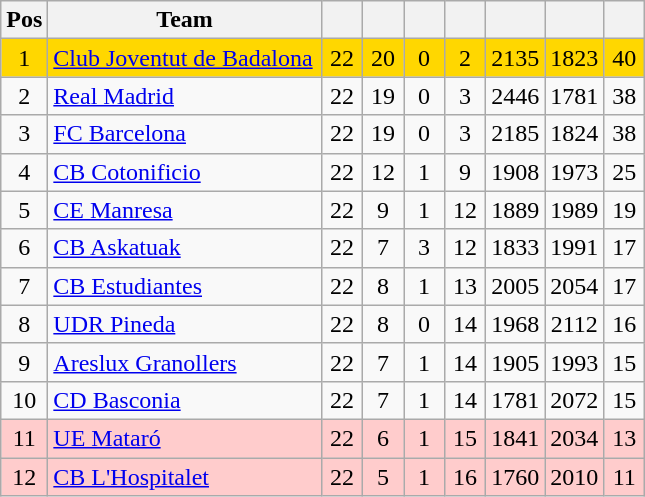<table class="wikitable" style="text-align:center;">
<tr>
<th width=20>Pos</th>
<th width=175>Team</th>
<th width=20></th>
<th width=20></th>
<th width=20></th>
<th width=20></th>
<th width=20></th>
<th width=20></th>
<th width=20></th>
</tr>
<tr bgcolor= gold>
<td>1</td>
<td align=left><a href='#'>Club Joventut de Badalona</a></td>
<td>22</td>
<td>20</td>
<td>0</td>
<td>2</td>
<td>2135</td>
<td>1823</td>
<td>40</td>
</tr>
<tr>
<td>2</td>
<td align=left><a href='#'>Real Madrid</a></td>
<td>22</td>
<td>19</td>
<td>0</td>
<td>3</td>
<td>2446</td>
<td>1781</td>
<td>38</td>
</tr>
<tr>
<td>3</td>
<td align=left><a href='#'>FC Barcelona</a></td>
<td>22</td>
<td>19</td>
<td>0</td>
<td>3</td>
<td>2185</td>
<td>1824</td>
<td>38</td>
</tr>
<tr>
<td>4</td>
<td align=left><a href='#'>CB Cotonificio</a></td>
<td>22</td>
<td>12</td>
<td>1</td>
<td>9</td>
<td>1908</td>
<td>1973</td>
<td>25</td>
</tr>
<tr>
<td>5</td>
<td align=left><a href='#'>CE Manresa</a></td>
<td>22</td>
<td>9</td>
<td>1</td>
<td>12</td>
<td>1889</td>
<td>1989</td>
<td>19</td>
</tr>
<tr>
<td>6</td>
<td align=left><a href='#'>CB Askatuak</a></td>
<td>22</td>
<td>7</td>
<td>3</td>
<td>12</td>
<td>1833</td>
<td>1991</td>
<td>17</td>
</tr>
<tr>
<td>7</td>
<td align=left><a href='#'>CB Estudiantes</a></td>
<td>22</td>
<td>8</td>
<td>1</td>
<td>13</td>
<td>2005</td>
<td>2054</td>
<td>17</td>
</tr>
<tr>
<td>8</td>
<td align=left><a href='#'>UDR Pineda</a></td>
<td>22</td>
<td>8</td>
<td>0</td>
<td>14</td>
<td>1968</td>
<td>2112</td>
<td>16</td>
</tr>
<tr>
<td>9</td>
<td align=left><a href='#'>Areslux Granollers</a></td>
<td>22</td>
<td>7</td>
<td>1</td>
<td>14</td>
<td>1905</td>
<td>1993</td>
<td>15</td>
</tr>
<tr>
<td>10</td>
<td align=left><a href='#'>CD Basconia</a></td>
<td>22</td>
<td>7</td>
<td>1</td>
<td>14</td>
<td>1781</td>
<td>2072</td>
<td>15</td>
</tr>
<tr bgcolor=#FFCCCC>
<td>11</td>
<td align=left><a href='#'>UE Mataró</a></td>
<td>22</td>
<td>6</td>
<td>1</td>
<td>15</td>
<td>1841</td>
<td>2034</td>
<td>13</td>
</tr>
<tr bgcolor=#FFCCCC>
<td>12</td>
<td align=left><a href='#'>CB L'Hospitalet</a></td>
<td>22</td>
<td>5</td>
<td>1</td>
<td>16</td>
<td>1760</td>
<td>2010</td>
<td>11</td>
</tr>
</table>
